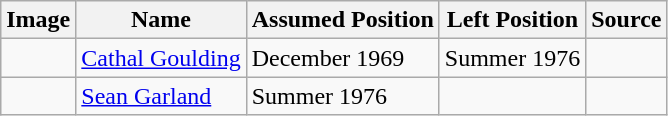<table class="wikitable">
<tr>
<th>Image</th>
<th>Name</th>
<th>Assumed Position</th>
<th>Left Position</th>
<th>Source</th>
</tr>
<tr>
<td></td>
<td><a href='#'>Cathal Goulding</a></td>
<td>December 1969</td>
<td>Summer 1976</td>
<td></td>
</tr>
<tr>
<td></td>
<td><a href='#'>Sean Garland</a></td>
<td>Summer 1976</td>
<td></td>
<td><br></td>
</tr>
</table>
